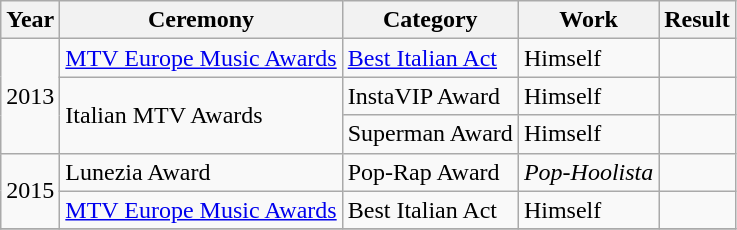<table class="wikitable ">
<tr>
<th>Year</th>
<th>Ceremony</th>
<th>Category</th>
<th>Work</th>
<th>Result</th>
</tr>
<tr>
<td rowspan="3">2013</td>
<td><a href='#'>MTV Europe Music Awards</a></td>
<td><a href='#'>Best Italian Act</a></td>
<td>Himself</td>
<td></td>
</tr>
<tr>
<td rowspan="2">Italian MTV Awards</td>
<td>InstaVIP Award</td>
<td>Himself</td>
<td></td>
</tr>
<tr>
<td>Superman Award</td>
<td>Himself</td>
<td></td>
</tr>
<tr>
<td rowspan="2">2015</td>
<td>Lunezia Award</td>
<td>Pop-Rap Award</td>
<td><em>Pop-Hoolista</em></td>
<td></td>
</tr>
<tr>
<td><a href='#'>MTV Europe Music Awards</a></td>
<td>Best Italian Act</td>
<td>Himself</td>
<td></td>
</tr>
<tr>
</tr>
</table>
